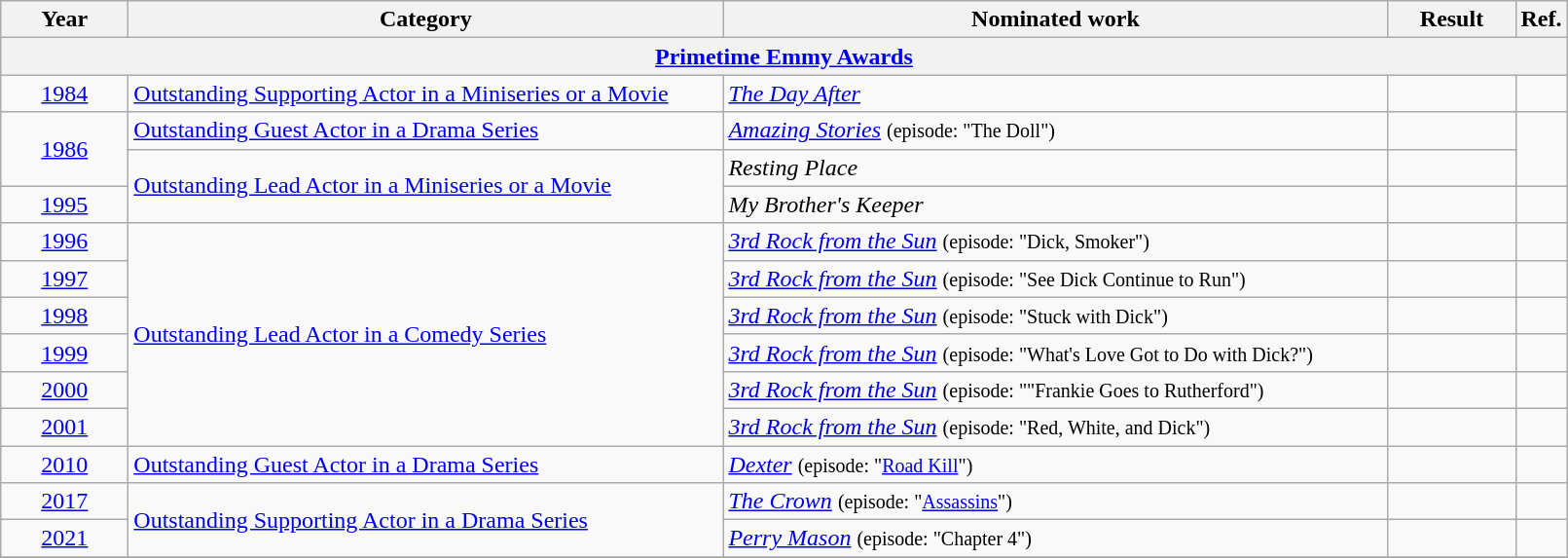<table class=wikitable>
<tr>
<th scope="col" style="width:5em;">Year</th>
<th scope="col" style="width:25em;">Category</th>
<th scope="col" style="width:28em;">Nominated work</th>
<th scope="col" style="width:5em;">Result</th>
<th>Ref.</th>
</tr>
<tr>
<th colspan=5><a href='#'>Primetime Emmy Awards</a></th>
</tr>
<tr>
<td style="text-align:center;"><a href='#'>1984</a></td>
<td><a href='#'>Outstanding Supporting Actor in a Miniseries or a Movie</a></td>
<td><em><a href='#'>The Day After</a></em></td>
<td></td>
<td style="text-align:center;"></td>
</tr>
<tr>
<td style="text-align:center;", rowspan=2><a href='#'>1986</a></td>
<td><a href='#'>Outstanding Guest Actor in a Drama Series</a></td>
<td><em><a href='#'>Amazing Stories</a></em> <small> (episode: "The Doll") </small></td>
<td></td>
<td rowspan=2, style="text-align:center;"></td>
</tr>
<tr>
<td rowspan=2><a href='#'>Outstanding Lead Actor in a Miniseries or a Movie</a></td>
<td><em>Resting Place</em></td>
<td></td>
</tr>
<tr>
<td style="text-align:center;"><a href='#'>1995</a></td>
<td><em>My Brother's Keeper</em></td>
<td></td>
<td style="text-align:center;"></td>
</tr>
<tr>
<td style="text-align:center;"><a href='#'>1996</a></td>
<td rowspan=6><a href='#'>Outstanding Lead Actor in a Comedy Series</a></td>
<td><em><a href='#'>3rd Rock from the Sun</a></em> <small> (episode: "Dick, Smoker") </small></td>
<td></td>
<td style="text-align:center;"></td>
</tr>
<tr>
<td style="text-align:center;"><a href='#'>1997</a></td>
<td><em><a href='#'>3rd Rock from the Sun</a></em> <small> (episode: "See Dick Continue to Run") </small></td>
<td></td>
<td style="text-align:center;"></td>
</tr>
<tr>
<td style="text-align:center;"><a href='#'>1998</a></td>
<td><em><a href='#'>3rd Rock from the Sun</a></em> <small> (episode: "Stuck with Dick") </small></td>
<td></td>
<td style="text-align:center;"></td>
</tr>
<tr>
<td style="text-align:center;"><a href='#'>1999</a></td>
<td><em><a href='#'>3rd Rock from the Sun</a></em> <small> (episode: "What's Love Got to Do with Dick?") </small></td>
<td></td>
<td style="text-align:center;"></td>
</tr>
<tr>
<td style="text-align:center;"><a href='#'>2000</a></td>
<td><em><a href='#'>3rd Rock from the Sun</a></em> <small> (episode: ""Frankie Goes to Rutherford") </small></td>
<td></td>
<td style="text-align:center;"></td>
</tr>
<tr>
<td style="text-align:center;"><a href='#'>2001</a></td>
<td><em><a href='#'>3rd Rock from the Sun</a></em> <small> (episode: "Red, White, and Dick") </small></td>
<td></td>
<td style="text-align:center;"></td>
</tr>
<tr>
<td style="text-align:center;"><a href='#'>2010</a></td>
<td><a href='#'>Outstanding Guest Actor in a Drama Series</a></td>
<td><em><a href='#'>Dexter</a></em> <small> (episode: "<a href='#'>Road Kill</a>") </small></td>
<td></td>
<td style="text-align:center;"></td>
</tr>
<tr>
<td style="text-align:center;"><a href='#'>2017</a></td>
<td rowspan=2><a href='#'>Outstanding Supporting Actor in a Drama Series</a></td>
<td><em><a href='#'>The Crown</a></em> <small> (episode: "<a href='#'>Assassins</a>") </small></td>
<td></td>
<td style="text-align:center;"></td>
</tr>
<tr>
<td style="text-align:center;"><a href='#'>2021</a></td>
<td><em><a href='#'>Perry Mason</a></em> <small> (episode: "Chapter 4")</small></td>
<td></td>
<td style="text-align:center;"></td>
</tr>
<tr>
</tr>
</table>
